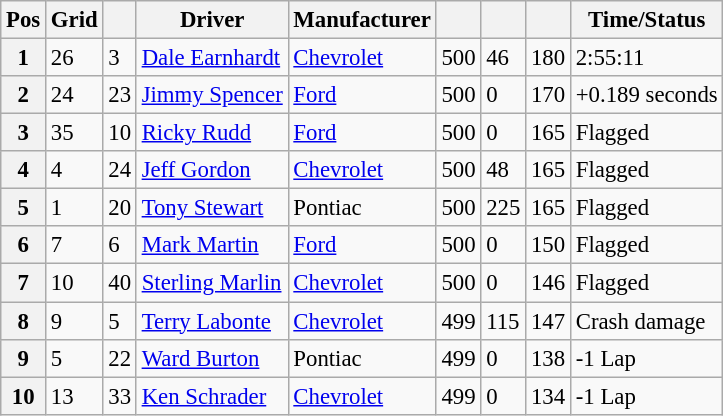<table class="sortable wikitable" style="font-size:95%">
<tr>
<th>Pos</th>
<th>Grid</th>
<th></th>
<th>Driver</th>
<th>Manufacturer</th>
<th></th>
<th></th>
<th></th>
<th>Time/Status</th>
</tr>
<tr>
<th>1</th>
<td>26</td>
<td>3</td>
<td><a href='#'>Dale Earnhardt</a></td>
<td><a href='#'>Chevrolet</a></td>
<td>500</td>
<td>46</td>
<td>180</td>
<td>2:55:11</td>
</tr>
<tr>
<th>2</th>
<td>24</td>
<td>23</td>
<td><a href='#'>Jimmy Spencer</a></td>
<td><a href='#'>Ford</a></td>
<td>500</td>
<td>0</td>
<td>170</td>
<td>+0.189 seconds</td>
</tr>
<tr>
<th>3</th>
<td>35</td>
<td>10</td>
<td><a href='#'>Ricky Rudd</a></td>
<td><a href='#'>Ford</a></td>
<td>500</td>
<td>0</td>
<td>165</td>
<td>Flagged</td>
</tr>
<tr>
<th>4</th>
<td>4</td>
<td>24</td>
<td><a href='#'>Jeff Gordon</a></td>
<td><a href='#'>Chevrolet</a></td>
<td>500</td>
<td>48</td>
<td>165</td>
<td>Flagged</td>
</tr>
<tr>
<th>5</th>
<td>1</td>
<td>20</td>
<td><a href='#'>Tony Stewart</a></td>
<td>Pontiac</td>
<td>500</td>
<td>225</td>
<td>165</td>
<td>Flagged</td>
</tr>
<tr>
<th>6</th>
<td>7</td>
<td>6</td>
<td><a href='#'>Mark Martin</a></td>
<td><a href='#'>Ford</a></td>
<td>500</td>
<td>0</td>
<td>150</td>
<td>Flagged</td>
</tr>
<tr>
<th>7</th>
<td>10</td>
<td>40</td>
<td><a href='#'>Sterling Marlin</a></td>
<td><a href='#'>Chevrolet</a></td>
<td>500</td>
<td>0</td>
<td>146</td>
<td>Flagged</td>
</tr>
<tr>
<th>8</th>
<td>9</td>
<td>5</td>
<td><a href='#'>Terry Labonte</a></td>
<td><a href='#'>Chevrolet</a></td>
<td>499</td>
<td>115</td>
<td>147</td>
<td>Crash damage</td>
</tr>
<tr>
<th>9</th>
<td>5</td>
<td>22</td>
<td><a href='#'>Ward Burton</a></td>
<td>Pontiac</td>
<td>499</td>
<td>0</td>
<td>138</td>
<td>-1 Lap</td>
</tr>
<tr>
<th>10</th>
<td>13</td>
<td>33</td>
<td><a href='#'>Ken Schrader</a></td>
<td><a href='#'>Chevrolet</a></td>
<td>499</td>
<td>0</td>
<td>134</td>
<td>-1 Lap</td>
</tr>
</table>
